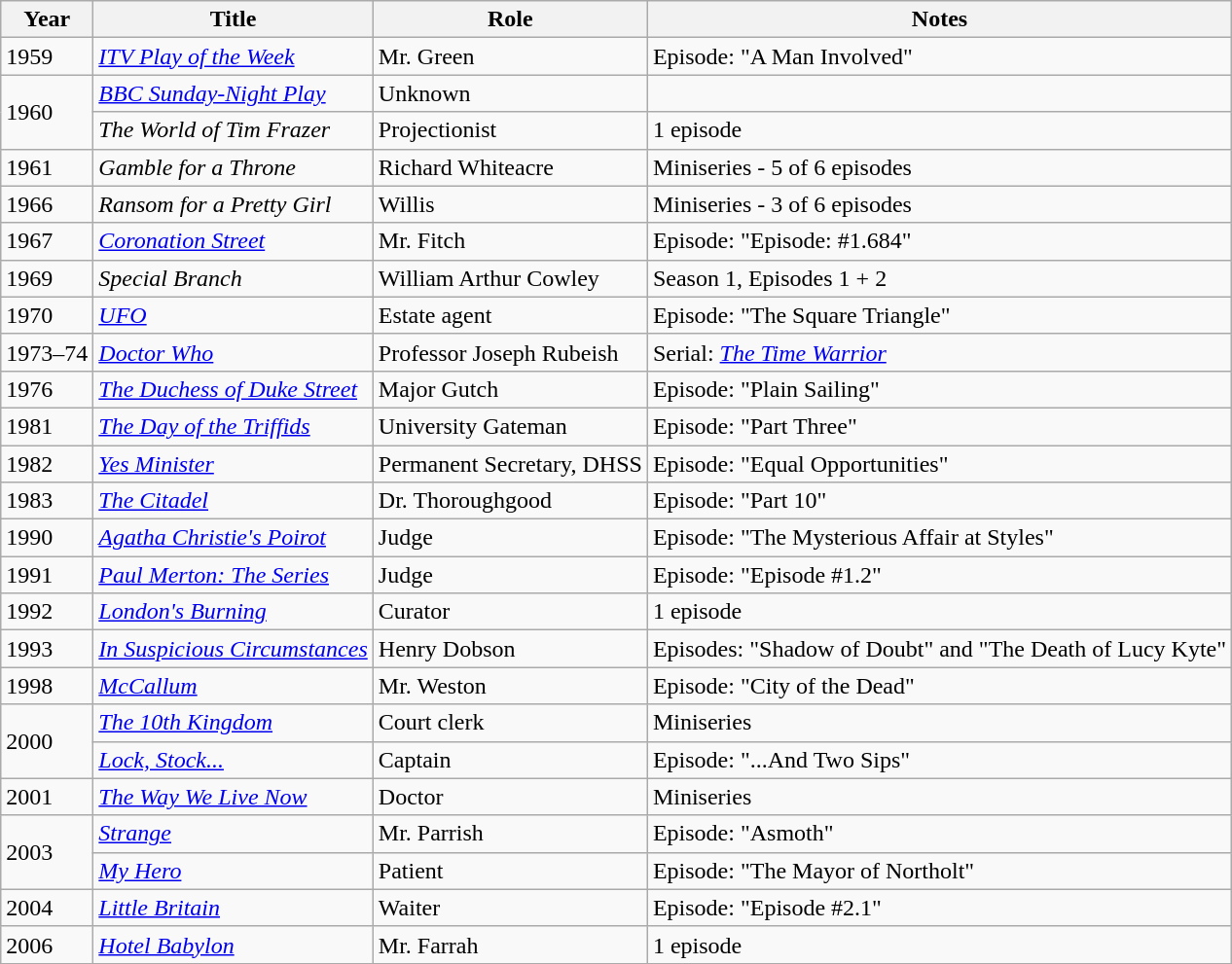<table class="wikitable">
<tr>
<th>Year</th>
<th>Title</th>
<th>Role</th>
<th>Notes</th>
</tr>
<tr>
<td>1959</td>
<td><em><a href='#'>ITV Play of the Week</a></em></td>
<td>Mr. Green</td>
<td>Episode: "A Man Involved"</td>
</tr>
<tr>
<td rowspan="2">1960</td>
<td><em><a href='#'>BBC Sunday-Night Play</a></em></td>
<td>Unknown</td>
<td></td>
</tr>
<tr>
<td><em>The World of Tim Frazer</em></td>
<td>Projectionist</td>
<td>1 episode</td>
</tr>
<tr>
<td>1961</td>
<td><em>Gamble for a Throne</em></td>
<td>Richard Whiteacre</td>
<td>Miniseries - 5 of 6 episodes</td>
</tr>
<tr>
<td>1966</td>
<td><em>Ransom for a Pretty Girl</em></td>
<td>Willis</td>
<td>Miniseries - 3 of 6 episodes</td>
</tr>
<tr>
<td>1967</td>
<td><em><a href='#'>Coronation Street</a></em></td>
<td>Mr. Fitch</td>
<td>Episode: "Episode: #1.684"</td>
</tr>
<tr>
<td>1969</td>
<td><em>Special Branch</em></td>
<td>William Arthur Cowley</td>
<td>Season 1, Episodes 1 + 2</td>
</tr>
<tr>
<td>1970</td>
<td><em><a href='#'>UFO</a></em></td>
<td>Estate agent</td>
<td>Episode: "The Square Triangle"</td>
</tr>
<tr>
<td>1973–74</td>
<td><em><a href='#'>Doctor Who</a></em></td>
<td>Professor Joseph Rubeish</td>
<td>Serial: <em><a href='#'>The Time Warrior</a></em></td>
</tr>
<tr>
<td>1976</td>
<td><em><a href='#'>The Duchess of Duke Street</a></em></td>
<td>Major Gutch</td>
<td>Episode: "Plain Sailing"</td>
</tr>
<tr>
<td>1981</td>
<td><em><a href='#'>The Day of the Triffids</a></em></td>
<td>University Gateman</td>
<td>Episode: "Part Three"</td>
</tr>
<tr>
<td>1982</td>
<td><em><a href='#'>Yes Minister</a></em></td>
<td>Permanent Secretary, DHSS</td>
<td>Episode: "Equal Opportunities"</td>
</tr>
<tr>
<td>1983</td>
<td><em><a href='#'>The Citadel</a></em></td>
<td>Dr. Thoroughgood</td>
<td>Episode: "Part 10"</td>
</tr>
<tr>
<td>1990</td>
<td><em><a href='#'>Agatha Christie's Poirot</a></em></td>
<td>Judge</td>
<td>Episode: "The Mysterious Affair at Styles"</td>
</tr>
<tr>
<td>1991</td>
<td><em><a href='#'>Paul Merton: The Series</a></em></td>
<td>Judge</td>
<td>Episode: "Episode #1.2"</td>
</tr>
<tr>
<td>1992</td>
<td><em><a href='#'>London's Burning</a></em></td>
<td>Curator</td>
<td>1 episode</td>
</tr>
<tr>
<td>1993</td>
<td><em><a href='#'>In Suspicious Circumstances</a></em></td>
<td>Henry Dobson</td>
<td>Episodes: "Shadow of Doubt" and "The Death of Lucy Kyte"</td>
</tr>
<tr>
<td>1998</td>
<td><em><a href='#'>McCallum</a></em></td>
<td>Mr. Weston</td>
<td>Episode: "City of the Dead"</td>
</tr>
<tr>
<td rowspan="2">2000</td>
<td><em><a href='#'>The 10th Kingdom</a></em></td>
<td>Court clerk</td>
<td>Miniseries</td>
</tr>
<tr>
<td><em><a href='#'>Lock, Stock...</a></em></td>
<td>Captain</td>
<td>Episode: "...And Two Sips"</td>
</tr>
<tr>
<td>2001</td>
<td><em><a href='#'>The Way We Live Now</a></em></td>
<td>Doctor</td>
<td>Miniseries</td>
</tr>
<tr>
<td rowspan="2">2003</td>
<td><em><a href='#'>Strange</a></em></td>
<td>Mr. Parrish</td>
<td>Episode: "Asmoth"</td>
</tr>
<tr>
<td><em><a href='#'>My Hero</a></em></td>
<td>Patient</td>
<td>Episode: "The Mayor of Northolt"</td>
</tr>
<tr>
<td>2004</td>
<td><em><a href='#'>Little Britain</a></em></td>
<td>Waiter</td>
<td>Episode: "Episode #2.1"</td>
</tr>
<tr>
<td>2006</td>
<td><em><a href='#'>Hotel Babylon</a></em></td>
<td>Mr. Farrah</td>
<td>1 episode</td>
</tr>
</table>
